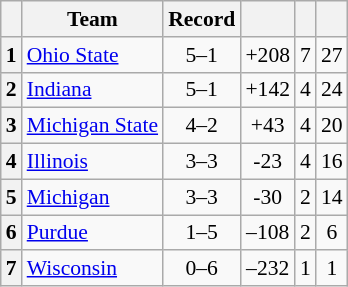<table class="wikitable sortable collapsible collapsed plainrowheaders" style="font-size:90%;">
<tr>
<th scope=col></th>
<th scope=col>Team</th>
<th scope=col>Record</th>
<th scope=col></th>
<th scope=col></th>
<th scope=col></th>
</tr>
<tr>
<th align=center>1</th>
<td> <a href='#'>Ohio State</a></td>
<td align=center>5–1</td>
<td align=center>+208</td>
<td align=center>7</td>
<td align=center>27</td>
</tr>
<tr>
<th align=center>2</th>
<td> <a href='#'>Indiana</a></td>
<td align=center>5–1</td>
<td align=center>+142</td>
<td align=center>4</td>
<td align=center>24</td>
</tr>
<tr>
<th align=center>3</th>
<td> <a href='#'>Michigan State</a></td>
<td align=center>4–2</td>
<td align=center>+43</td>
<td align=center>4</td>
<td align=center>20</td>
</tr>
<tr>
<th align=center>4</th>
<td> <a href='#'>Illinois</a></td>
<td align=center>3–3</td>
<td align=center>-23</td>
<td align=center>4</td>
<td align=center>16</td>
</tr>
<tr>
<th align=center>5</th>
<td> <a href='#'>Michigan</a></td>
<td align=center>3–3</td>
<td align=center>-30</td>
<td align=center>2</td>
<td align=center>14</td>
</tr>
<tr>
<th align=center>6</th>
<td> <a href='#'>Purdue</a></td>
<td align=center>1–5</td>
<td align=center>–108</td>
<td align=center>2</td>
<td align=center>6</td>
</tr>
<tr>
<th align=center>7</th>
<td> <a href='#'>Wisconsin</a></td>
<td align=center>0–6</td>
<td align=center>–232</td>
<td align=center>1</td>
<td align=center>1</td>
</tr>
</table>
